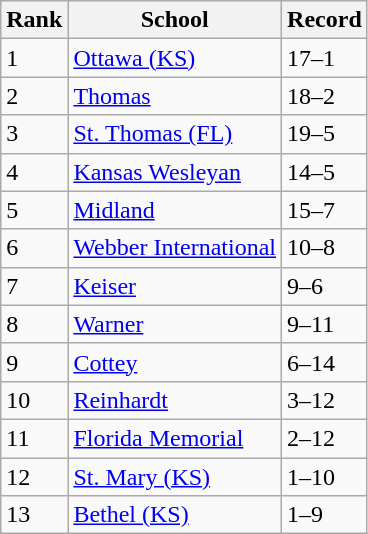<table class="wikitable">
<tr>
<th>Rank</th>
<th>School</th>
<th>Record</th>
</tr>
<tr>
<td>1</td>
<td><a href='#'>Ottawa (KS)</a></td>
<td>17–1</td>
</tr>
<tr>
<td>2</td>
<td><a href='#'>Thomas</a></td>
<td>18–2</td>
</tr>
<tr>
<td>3</td>
<td><a href='#'>St. Thomas (FL)</a></td>
<td>19–5</td>
</tr>
<tr>
<td>4</td>
<td><a href='#'>Kansas Wesleyan</a></td>
<td>14–5</td>
</tr>
<tr>
<td>5</td>
<td><a href='#'>Midland</a></td>
<td>15–7</td>
</tr>
<tr>
<td>6</td>
<td><a href='#'>Webber International</a></td>
<td>10–8</td>
</tr>
<tr>
<td>7</td>
<td><a href='#'>Keiser</a></td>
<td>9–6</td>
</tr>
<tr>
<td>8</td>
<td><a href='#'>Warner</a></td>
<td>9–11</td>
</tr>
<tr>
<td>9</td>
<td><a href='#'>Cottey</a></td>
<td>6–14</td>
</tr>
<tr>
<td>10</td>
<td><a href='#'>Reinhardt</a></td>
<td>3–12</td>
</tr>
<tr>
<td>11</td>
<td><a href='#'>Florida Memorial</a></td>
<td>2–12</td>
</tr>
<tr>
<td>12</td>
<td><a href='#'>St. Mary (KS)</a></td>
<td>1–10</td>
</tr>
<tr>
<td>13</td>
<td><a href='#'>Bethel (KS)</a></td>
<td>1–9</td>
</tr>
</table>
